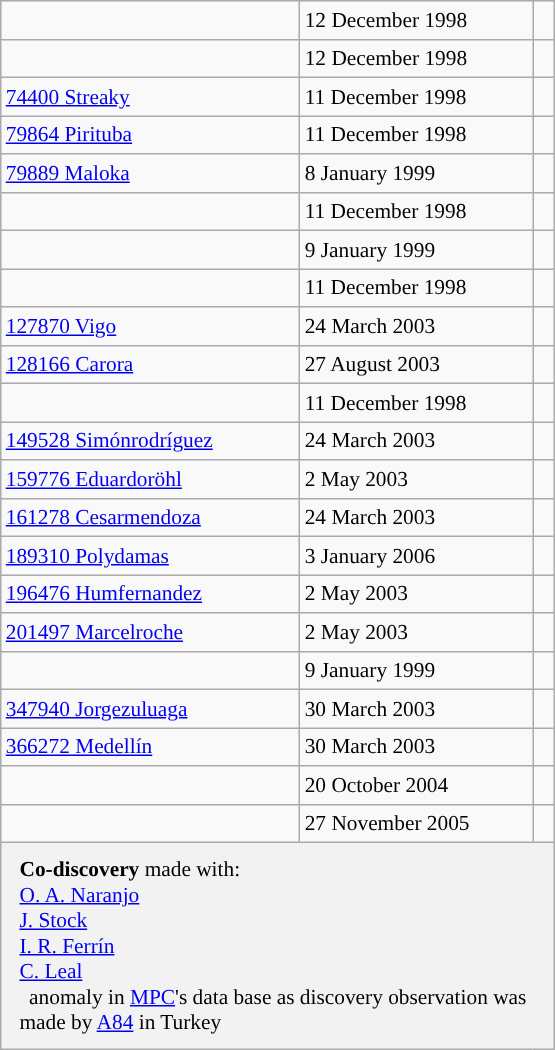<table class="wikitable" style="font-size: 89%; float: left; width: 26em; margin-right: 1em; height: 700px;">
<tr>
<td></td>
<td>12 December 1998</td>
<td> </td>
</tr>
<tr>
<td></td>
<td>12 December 1998</td>
<td> </td>
</tr>
<tr>
<td><a href='#'>74400 Streaky</a></td>
<td>11 December 1998</td>
<td> </td>
</tr>
<tr>
<td><a href='#'>79864 Pirituba</a></td>
<td>11 December 1998</td>
<td> </td>
</tr>
<tr>
<td><a href='#'>79889 Maloka</a></td>
<td>8 January 1999</td>
<td> </td>
</tr>
<tr>
<td></td>
<td>11 December 1998</td>
<td> </td>
</tr>
<tr>
<td></td>
<td>9 January 1999</td>
<td> </td>
</tr>
<tr>
<td></td>
<td>11 December 1998</td>
<td> </td>
</tr>
<tr>
<td><a href='#'>127870 Vigo</a></td>
<td>24 March 2003</td>
<td> </td>
</tr>
<tr>
<td><a href='#'>128166 Carora</a></td>
<td>27 August 2003</td>
<td> </td>
</tr>
<tr>
<td></td>
<td>11 December 1998</td>
<td> </td>
</tr>
<tr>
<td><a href='#'>149528 Simónrodríguez</a></td>
<td>24 March 2003</td>
<td> </td>
</tr>
<tr>
<td><a href='#'>159776 Eduardoröhl</a></td>
<td>2 May 2003</td>
<td> </td>
</tr>
<tr>
<td><a href='#'>161278 Cesarmendoza</a></td>
<td>24 March 2003</td>
<td> </td>
</tr>
<tr>
<td><a href='#'>189310 Polydamas</a></td>
<td>3 January 2006</td>
<td> </td>
</tr>
<tr>
<td><a href='#'>196476 Humfernandez</a></td>
<td>2 May 2003</td>
<td> </td>
</tr>
<tr>
<td><a href='#'>201497 Marcelroche</a></td>
<td>2 May 2003</td>
<td> </td>
</tr>
<tr>
<td></td>
<td>9 January 1999</td>
<td> </td>
</tr>
<tr>
<td><a href='#'>347940 Jorgezuluaga</a></td>
<td>30 March 2003</td>
<td> </td>
</tr>
<tr>
<td><a href='#'>366272 Medellín</a></td>
<td>30 March 2003</td>
<td> </td>
</tr>
<tr>
<td></td>
<td>20 October 2004</td>
<td> </td>
</tr>
<tr>
<td></td>
<td>27 November 2005</td>
<td> </td>
</tr>
<tr>
<th colspan=3 style="font-weight: normal; text-align: left; padding: 4px 12px;"><strong>Co-discovery</strong> made with:<br> <a href='#'>O. A. Naranjo</a><br> <a href='#'>J. Stock</a><br> <a href='#'>I. R. Ferrín</a><br> <a href='#'>C. Leal</a><br>  anomaly in <a href='#'>MPC</a>'s data base as discovery observation was made by <a href='#'>A84</a> in Turkey</th>
</tr>
</table>
